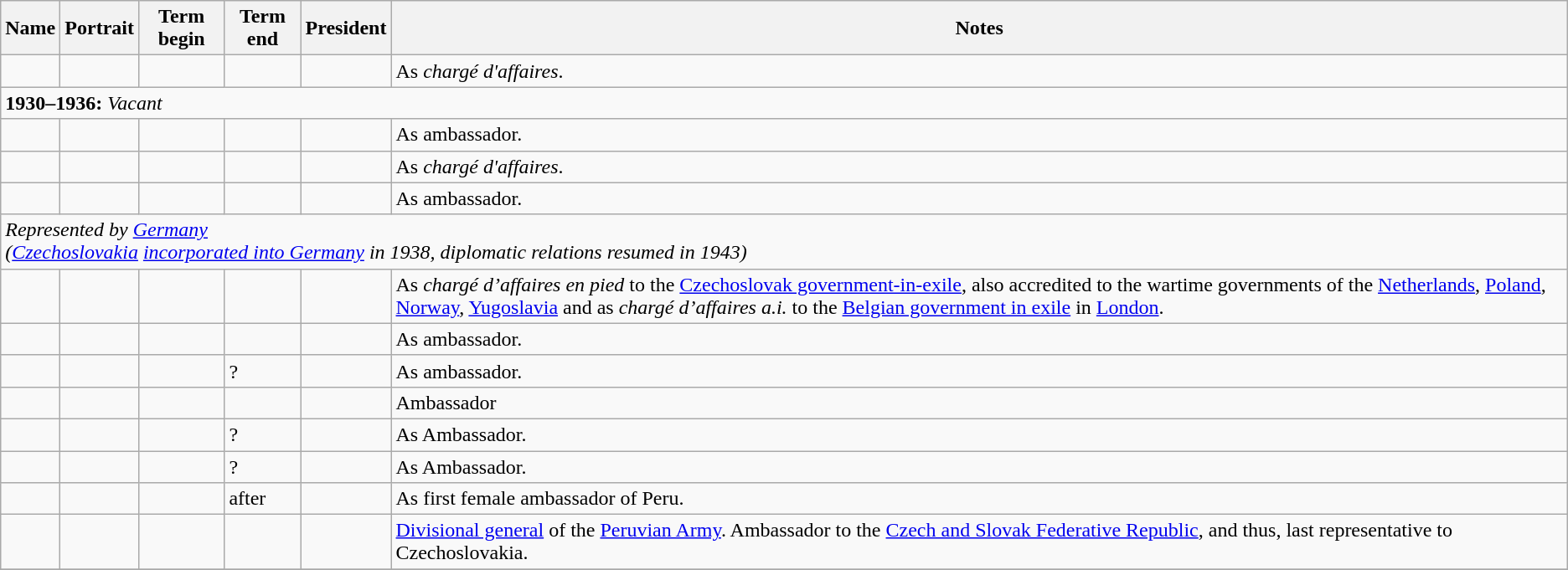<table class="wikitable sortable"  text-align:center;">
<tr>
<th>Name</th>
<th class="unsortable">Portrait</th>
<th>Term begin</th>
<th>Term end</th>
<th>President</th>
<th class="unsortable">Notes</th>
</tr>
<tr>
<td></td>
<td></td>
<td></td>
<td></td>
<td></td>
<td>As <em>chargé d'affaires</em>.</td>
</tr>
<tr>
<td colspan=6><div><strong>1930–1936:</strong> <em>Vacant</em></div></td>
</tr>
<tr>
<td></td>
<td></td>
<td></td>
<td></td>
<td></td>
<td>As ambassador.</td>
</tr>
<tr>
<td></td>
<td></td>
<td></td>
<td></td>
<td></td>
<td>As <em>chargé d'affaires</em>.</td>
</tr>
<tr>
<td></td>
<td></td>
<td></td>
<td></td>
<td></td>
<td>As ambassador.</td>
</tr>
<tr>
<td colspan=6><div><em>Represented by  <a href='#'>Germany</a><br>(<a href='#'>Czechoslovakia</a> <a href='#'>incorporated into Germany</a> in 1938, diplomatic relations resumed in 1943)</em></div></td>
</tr>
<tr>
<td></td>
<td></td>
<td></td>
<td></td>
<td></td>
<td>As <em>chargé d’affaires en pied</em> to the <a href='#'>Czechoslovak government-in-exile</a>, also accredited to the wartime governments of the <a href='#'>Netherlands</a>, <a href='#'>Poland</a>, <a href='#'>Norway</a>, <a href='#'>Yugoslavia</a> and as <em>chargé d’affaires a.i.</em> to the <a href='#'>Belgian government in exile</a> in <a href='#'>London</a>.</td>
</tr>
<tr>
<td></td>
<td></td>
<td></td>
<td></td>
<td></td>
<td>As ambassador.</td>
</tr>
<tr>
<td></td>
<td></td>
<td></td>
<td>?</td>
<td></td>
<td>As ambassador.</td>
</tr>
<tr>
<td></td>
<td></td>
<td></td>
<td></td>
<td></td>
<td>Ambassador</td>
</tr>
<tr>
<td></td>
<td></td>
<td></td>
<td>?</td>
<td></td>
<td>As Ambassador.</td>
</tr>
<tr>
<td></td>
<td></td>
<td></td>
<td>?</td>
<td></td>
<td>As Ambassador.</td>
</tr>
<tr>
<td></td>
<td></td>
<td></td>
<td>after </td>
<td></td>
<td>As first female ambassador of Peru.</td>
</tr>
<tr>
<td></td>
<td></td>
<td></td>
<td></td>
<td></td>
<td><a href='#'>Divisional general</a> of the <a href='#'>Peruvian Army</a>. Ambassador to the <a href='#'>Czech and Slovak Federative Republic</a>, and thus, last representative to Czechoslovakia.</td>
</tr>
<tr>
</tr>
</table>
